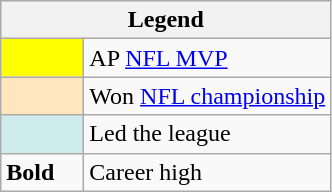<table class="wikitable mw-collapsible mw-collapsed">
<tr>
<th colspan="2">Legend</th>
</tr>
<tr>
<td style="background:#ffff00; width:3em;"></td>
<td>AP <a href='#'>NFL MVP</a></td>
</tr>
<tr>
<td style="background:#ffe6bd; width:3em;"></td>
<td>Won <a href='#'>NFL championship</a></td>
</tr>
<tr>
<td style="background:#cfecec; width:3em;"></td>
<td>Led the league</td>
</tr>
<tr>
<td><strong>Bold</strong></td>
<td>Career high</td>
</tr>
</table>
